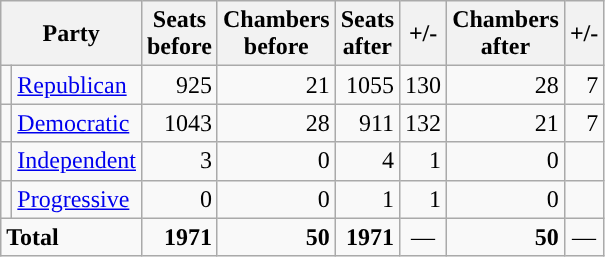<table class="wikitable">
<tr>
<th colspan="2">Party</th>
<th>Seats<br>before</th>
<th>Chambers<br>before</th>
<th>Seats<br>after</th>
<th>+/-</th>
<th>Chambers<br>after</th>
<th>+/-</th>
</tr>
<tr>
<td style="background:"></td>
<td><a href='#'>Republican</a></td>
<td align="right">925</td>
<td align="right">21</td>
<td align="right">1055</td>
<td align="right"> 130</td>
<td align="right">28</td>
<td align="right"> 7</td>
</tr>
<tr>
<td style="background:"></td>
<td><a href='#'>Democratic</a></td>
<td align="right">1043</td>
<td align="right">28</td>
<td align="right">911</td>
<td align="right"> 132</td>
<td align="right">21</td>
<td align="right"> 7</td>
</tr>
<tr>
<td style="background:"></td>
<td><a href='#'>Independent</a></td>
<td align="right">3</td>
<td align="right">0</td>
<td align="right">4</td>
<td align="right"> 1</td>
<td align="right">0</td>
<td align="center"></td>
</tr>
<tr>
<td style="background:"></td>
<td><a href='#'>Progressive</a></td>
<td align="right">0</td>
<td align="right">0</td>
<td align="right">1</td>
<td align="right"> 1</td>
<td align="right">0</td>
<td align="center"></td>
</tr>
<tr>
<td colspan="2"><strong>Total</strong></td>
<td align="right"><strong>1971</strong></td>
<td align="right"><strong>50</strong></td>
<td align="right"><strong>1971</strong></td>
<td align="center">—</td>
<td align="right"><strong>50</strong></td>
<td align="center">—</td>
</tr>
</table>
